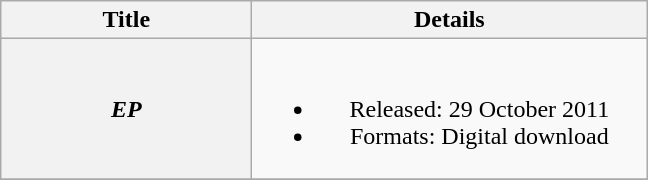<table class="wikitable plainrowheaders" style="text-align:center;" border="1">
<tr>
<th scope="col" style="width:10em;">Title</th>
<th scope="col" style="width:16em;">Details</th>
</tr>
<tr>
<th scope="row"><em>EP</em></th>
<td><br><ul><li>Released: 29 October 2011</li><li>Formats: Digital download</li></ul></td>
</tr>
<tr>
</tr>
</table>
